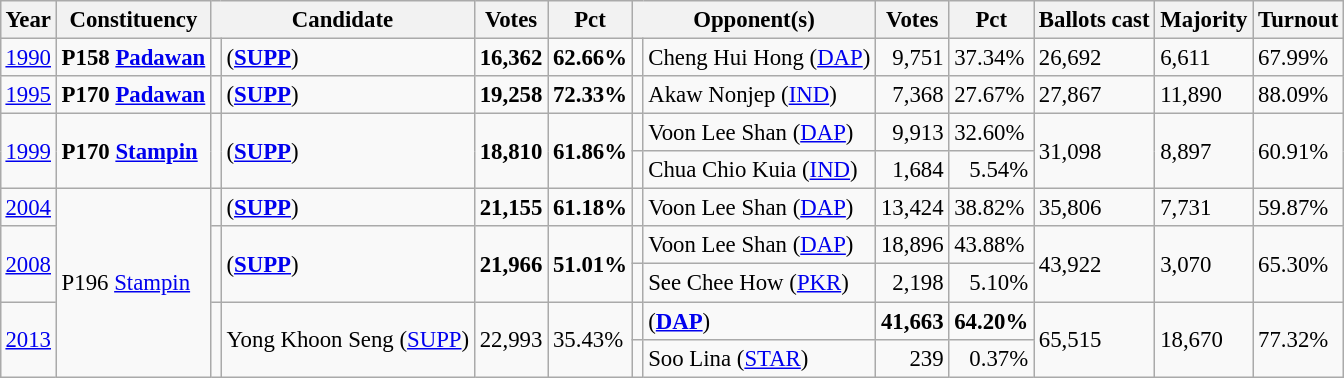<table class="wikitable" style="margin:0.5em ; font-size:95%">
<tr>
<th>Year</th>
<th>Constituency</th>
<th colspan=2>Candidate</th>
<th>Votes</th>
<th>Pct</th>
<th colspan=2>Opponent(s)</th>
<th>Votes</th>
<th>Pct</th>
<th>Ballots cast</th>
<th>Majority</th>
<th>Turnout</th>
</tr>
<tr>
<td><a href='#'>1990</a></td>
<td><strong>P158 <a href='#'>Padawan</a></strong></td>
<td></td>
<td> (<a href='#'><strong>SUPP</strong></a>)</td>
<td align="right"><strong>16,362</strong></td>
<td><strong>62.66%</strong></td>
<td></td>
<td>Cheng Hui Hong (<a href='#'>DAP</a>)</td>
<td align="right">9,751</td>
<td>37.34%</td>
<td>26,692</td>
<td>6,611</td>
<td>67.99%</td>
</tr>
<tr>
<td><a href='#'>1995</a></td>
<td><strong>P170 <a href='#'>Padawan</a></strong></td>
<td></td>
<td> (<a href='#'><strong>SUPP</strong></a>)</td>
<td align="right"><strong>19,258</strong></td>
<td><strong>72.33%</strong></td>
<td></td>
<td>Akaw Nonjep (<a href='#'>IND</a>)</td>
<td align="right">7,368</td>
<td>27.67%</td>
<td>27,867</td>
<td>11,890</td>
<td>88.09%</td>
</tr>
<tr>
<td rowspan=2><a href='#'>1999</a></td>
<td rowspan=2><strong>P170 <a href='#'>Stampin</a></strong></td>
<td rowspan=2 ></td>
<td rowspan=2> (<a href='#'><strong>SUPP</strong></a>)</td>
<td rowspan=2 align="right"><strong>18,810</strong></td>
<td rowspan=2><strong>61.86%</strong></td>
<td></td>
<td>Voon Lee Shan (<a href='#'>DAP</a>)</td>
<td align="right">9,913</td>
<td>32.60%</td>
<td rowspan=2>31,098</td>
<td rowspan=2>8,897</td>
<td rowspan=2>60.91%</td>
</tr>
<tr>
<td></td>
<td>Chua Chio Kuia (<a href='#'>IND</a>)</td>
<td align="right">1,684</td>
<td align="right">5.54%</td>
</tr>
<tr>
<td><a href='#'>2004</a></td>
<td rowspan=5>P196 <a href='#'>Stampin</a></td>
<td></td>
<td> (<a href='#'><strong>SUPP</strong></a>)</td>
<td align="right"><strong>21,155</strong></td>
<td><strong>61.18%</strong></td>
<td></td>
<td>Voon Lee Shan (<a href='#'>DAP</a>)</td>
<td align="right">13,424</td>
<td>38.82%</td>
<td>35,806</td>
<td>7,731</td>
<td>59.87%</td>
</tr>
<tr>
<td rowspan=2><a href='#'>2008</a></td>
<td rowspan=2 ></td>
<td rowspan=2> (<a href='#'><strong>SUPP</strong></a>)</td>
<td rowspan=2 align="right"><strong>21,966</strong></td>
<td rowspan=2><strong>51.01%</strong></td>
<td></td>
<td>Voon Lee Shan (<a href='#'>DAP</a>)</td>
<td align="right">18,896</td>
<td>43.88%</td>
<td rowspan=2>43,922</td>
<td rowspan=2>3,070</td>
<td rowspan=2>65.30%</td>
</tr>
<tr>
<td></td>
<td>See Chee How (<a href='#'>PKR</a>)</td>
<td align="right">2,198</td>
<td align="right">5.10%</td>
</tr>
<tr>
<td rowspan=2><a href='#'>2013</a></td>
<td rowspan=2 ></td>
<td rowspan=2>Yong Khoon Seng (<a href='#'>SUPP</a>)</td>
<td rowspan=2 align="right">22,993</td>
<td rowspan=2>35.43%</td>
<td></td>
<td> (<a href='#'><strong>DAP</strong></a>)</td>
<td align="right"><strong>41,663</strong></td>
<td><strong>64.20%</strong></td>
<td rowspan=2>65,515</td>
<td rowspan=2>18,670</td>
<td rowspan=2>77.32%</td>
</tr>
<tr>
<td></td>
<td>Soo Lina (<a href='#'>STAR</a>)</td>
<td align="right">239</td>
<td align="right">0.37%</td>
</tr>
</table>
